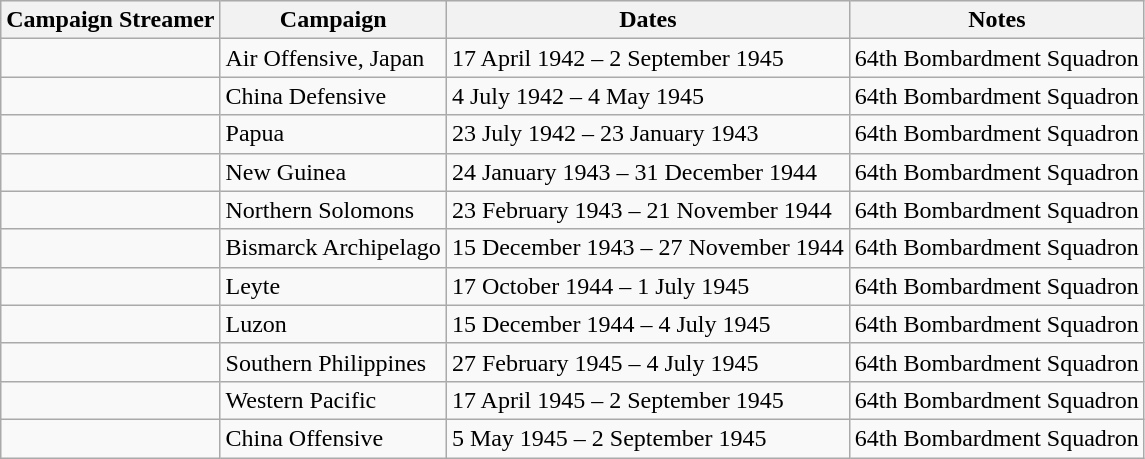<table class="wikitable">
<tr style="background:#efefef;">
<th>Campaign Streamer</th>
<th>Campaign</th>
<th>Dates</th>
<th>Notes</th>
</tr>
<tr>
<td></td>
<td>Air Offensive, Japan</td>
<td>17 April 1942 – 2 September 1945</td>
<td>64th Bombardment Squadron</td>
</tr>
<tr>
<td></td>
<td>China Defensive</td>
<td>4 July 1942 – 4 May 1945</td>
<td>64th Bombardment Squadron</td>
</tr>
<tr>
<td></td>
<td>Papua</td>
<td>23 July 1942 – 23 January 1943</td>
<td>64th Bombardment Squadron</td>
</tr>
<tr>
<td></td>
<td>New Guinea</td>
<td>24 January 1943 – 31 December 1944</td>
<td>64th Bombardment Squadron</td>
</tr>
<tr>
<td></td>
<td>Northern Solomons</td>
<td>23 February 1943 – 21 November 1944</td>
<td>64th Bombardment Squadron</td>
</tr>
<tr>
<td></td>
<td>Bismarck Archipelago</td>
<td>15 December 1943 – 27 November 1944</td>
<td>64th Bombardment Squadron</td>
</tr>
<tr>
<td></td>
<td>Leyte</td>
<td>17 October 1944 – 1 July 1945</td>
<td>64th Bombardment Squadron</td>
</tr>
<tr>
<td></td>
<td>Luzon</td>
<td>15 December 1944 – 4 July 1945</td>
<td>64th Bombardment Squadron</td>
</tr>
<tr>
<td></td>
<td>Southern Philippines</td>
<td>27 February 1945 – 4 July 1945</td>
<td>64th Bombardment Squadron</td>
</tr>
<tr>
<td></td>
<td>Western Pacific</td>
<td>17 April 1945 – 2 September 1945</td>
<td>64th Bombardment Squadron</td>
</tr>
<tr>
<td></td>
<td>China Offensive</td>
<td>5 May 1945 – 2 September 1945</td>
<td>64th Bombardment Squadron</td>
</tr>
</table>
